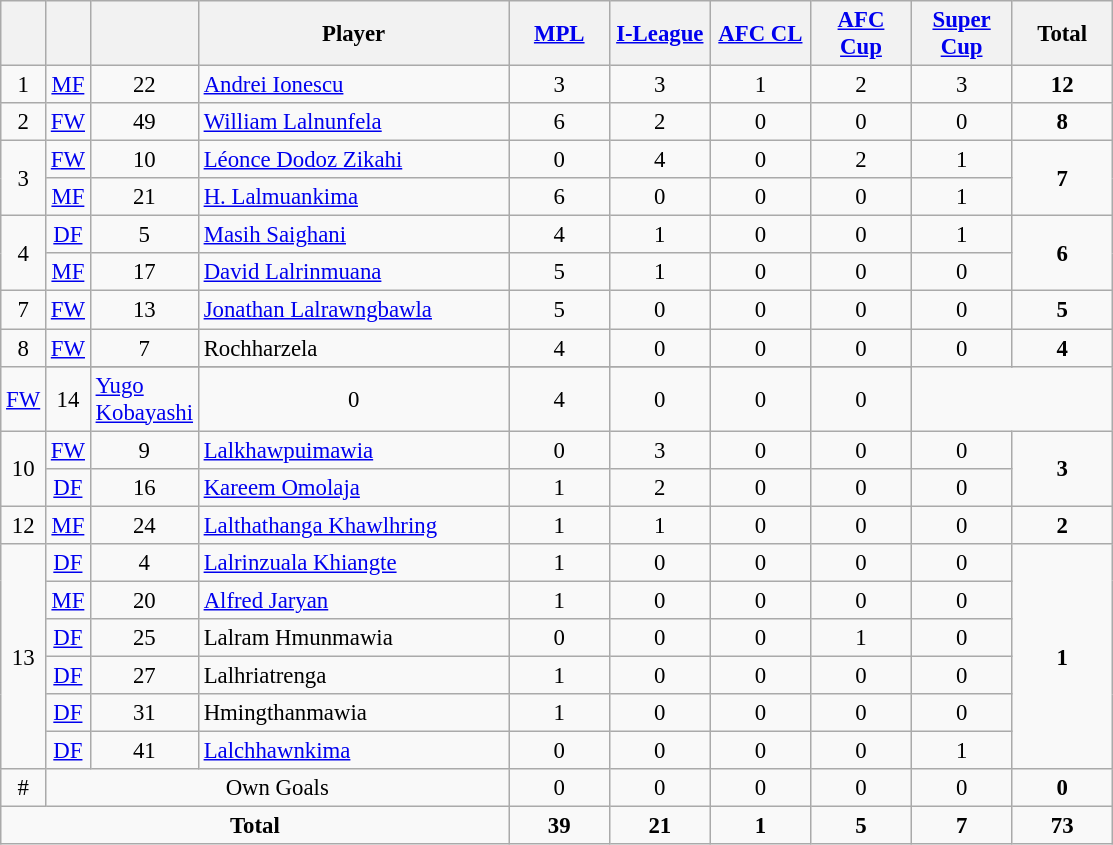<table class="wikitable sortable" style="font-size: 95%; text-align: center">
<tr>
<th width=10></th>
<th width=10></th>
<th width=10></th>
<th width=200>Player</th>
<th width=60><a href='#'>MPL</a></th>
<th width=60><a href='#'>I-League</a></th>
<th width=60><a href='#'>AFC CL</a></th>
<th width=60><a href='#'>AFC Cup</a></th>
<th width=60><a href='#'>Super Cup</a></th>
<th width=60>Total</th>
</tr>
<tr>
<td>1</td>
<td><a href='#'>MF</a></td>
<td>22</td>
<td align=left> <a href='#'>Andrei Ionescu</a></td>
<td>3</td>
<td>3</td>
<td>1</td>
<td>2</td>
<td>3</td>
<td><strong>12</strong></td>
</tr>
<tr>
<td>2</td>
<td><a href='#'>FW</a></td>
<td>49</td>
<td align=left> <a href='#'>William Lalnunfela</a></td>
<td>6</td>
<td>2</td>
<td>0</td>
<td>0</td>
<td>0</td>
<td><strong>8</strong></td>
</tr>
<tr>
<td rowspan="2">3</td>
<td><a href='#'>FW</a></td>
<td>10</td>
<td align=left> <a href='#'>Léonce Dodoz Zikahi</a></td>
<td>0</td>
<td>4</td>
<td>0</td>
<td>2</td>
<td>1</td>
<td rowspan="2"><strong>7</strong></td>
</tr>
<tr>
<td><a href='#'>MF</a></td>
<td>21</td>
<td align=left> <a href='#'>H. Lalmuankima</a></td>
<td>6</td>
<td>0</td>
<td>0</td>
<td>0</td>
<td>1</td>
</tr>
<tr>
<td rowspan="2">4</td>
<td><a href='#'>DF</a></td>
<td>5</td>
<td align=left> <a href='#'>Masih Saighani</a></td>
<td>4</td>
<td>1</td>
<td>0</td>
<td>0</td>
<td>1</td>
<td rowspan="2"><strong>6</strong></td>
</tr>
<tr>
<td><a href='#'>MF</a></td>
<td>17</td>
<td align=left> <a href='#'>David Lalrinmuana</a></td>
<td>5</td>
<td>1</td>
<td>0</td>
<td>0</td>
<td>0</td>
</tr>
<tr>
<td>7</td>
<td><a href='#'>FW</a></td>
<td>13</td>
<td align=left> <a href='#'>Jonathan Lalrawngbawla</a></td>
<td>5</td>
<td>0</td>
<td>0</td>
<td>0</td>
<td>0</td>
<td><strong>5</strong></td>
</tr>
<tr>
<td rowspan="2">8</td>
<td><a href='#'>FW</a></td>
<td>7</td>
<td align=left> Rochharzela</td>
<td>4</td>
<td>0</td>
<td>0</td>
<td>0</td>
<td>0</td>
<td rowspan="2"><strong>4</strong></td>
</tr>
<tr>
</tr>
<tr>
<td><a href='#'>FW</a></td>
<td>14</td>
<td align=left> <a href='#'>Yugo Kobayashi</a></td>
<td>0</td>
<td>4</td>
<td>0</td>
<td>0</td>
<td>0</td>
</tr>
<tr>
<td rowspan="2">10</td>
<td><a href='#'>FW</a></td>
<td>9</td>
<td align=left> <a href='#'>Lalkhawpuimawia</a></td>
<td>0</td>
<td>3</td>
<td>0</td>
<td>0</td>
<td>0</td>
<td rowspan="2"><strong>3</strong></td>
</tr>
<tr>
<td><a href='#'>DF</a></td>
<td>16</td>
<td align=left> <a href='#'>Kareem Omolaja</a></td>
<td>1</td>
<td>2</td>
<td>0</td>
<td>0</td>
<td>0</td>
</tr>
<tr>
<td>12</td>
<td><a href='#'>MF</a></td>
<td>24</td>
<td align=left> <a href='#'>Lalthathanga Khawlhring</a></td>
<td>1</td>
<td>1</td>
<td>0</td>
<td>0</td>
<td>0</td>
<td><strong>2</strong></td>
</tr>
<tr>
<td rowspan="6">13</td>
<td><a href='#'>DF</a></td>
<td>4</td>
<td align=left> <a href='#'>Lalrinzuala Khiangte</a></td>
<td>1</td>
<td>0</td>
<td>0</td>
<td>0</td>
<td>0</td>
<td rowspan="6"><strong>1</strong></td>
</tr>
<tr>
<td><a href='#'>MF</a></td>
<td>20</td>
<td align=left> <a href='#'>Alfred Jaryan</a></td>
<td>1</td>
<td>0</td>
<td>0</td>
<td>0</td>
<td>0</td>
</tr>
<tr>
<td><a href='#'>DF</a></td>
<td>25</td>
<td align=left> Lalram Hmunmawia</td>
<td>0</td>
<td>0</td>
<td>0</td>
<td>1</td>
<td>0</td>
</tr>
<tr>
<td><a href='#'>DF</a></td>
<td>27</td>
<td align=left> Lalhriatrenga</td>
<td>1</td>
<td>0</td>
<td>0</td>
<td>0</td>
<td>0</td>
</tr>
<tr>
<td><a href='#'>DF</a></td>
<td>31</td>
<td align=left> Hmingthanmawia</td>
<td>1</td>
<td>0</td>
<td>0</td>
<td>0</td>
<td>0</td>
</tr>
<tr>
<td><a href='#'>DF</a></td>
<td>41</td>
<td align=left> <a href='#'>Lalchhawnkima</a></td>
<td>0</td>
<td>0</td>
<td>0</td>
<td>0</td>
<td>1</td>
</tr>
<tr>
<td>#</td>
<td colspan="3">Own Goals</td>
<td>0</td>
<td>0</td>
<td>0</td>
<td>0</td>
<td>0</td>
<td><strong>0</strong></td>
</tr>
<tr>
<td colspan="4"><strong>Total</strong></td>
<td><strong>39</strong></td>
<td><strong>21</strong></td>
<td><strong>1</strong></td>
<td><strong>5</strong></td>
<td><strong>7</strong></td>
<td><strong>73</strong></td>
</tr>
</table>
